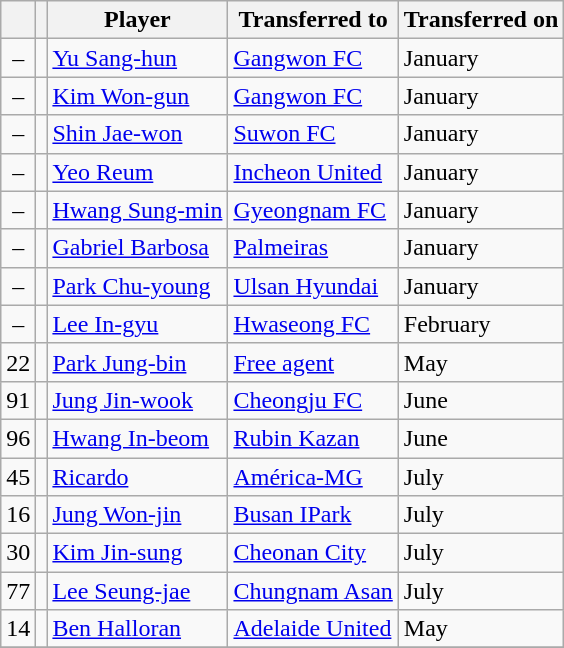<table class="wikitable plainrowheaders sortable">
<tr>
<th></th>
<th></th>
<th scope=col>Player</th>
<th>Transferred to</th>
<th>Transferred on</th>
</tr>
<tr>
<td align=center>–</td>
<td align="center"></td>
<td> <a href='#'>Yu Sang-hun</a></td>
<td> <a href='#'>Gangwon FC</a></td>
<td>January</td>
</tr>
<tr>
<td align=center>–</td>
<td align="center"></td>
<td> <a href='#'>Kim Won-gun</a></td>
<td> <a href='#'>Gangwon FC</a></td>
<td>January</td>
</tr>
<tr>
<td align=center>–</td>
<td align="center"></td>
<td> <a href='#'>Shin Jae-won</a></td>
<td> <a href='#'>Suwon FC</a></td>
<td>January</td>
</tr>
<tr>
<td align=center>–</td>
<td align="center"></td>
<td> <a href='#'>Yeo Reum</a></td>
<td> <a href='#'>Incheon United</a></td>
<td>January</td>
</tr>
<tr>
<td align=center>–</td>
<td align="center"></td>
<td> <a href='#'>Hwang Sung-min</a></td>
<td> <a href='#'>Gyeongnam FC</a></td>
<td>January</td>
</tr>
<tr>
<td align=center>–</td>
<td align="center"></td>
<td> <a href='#'>Gabriel Barbosa</a></td>
<td> <a href='#'>Palmeiras</a></td>
<td>January</td>
</tr>
<tr>
<td align=center>–</td>
<td align="center"></td>
<td> <a href='#'>Park Chu-young</a></td>
<td> <a href='#'>Ulsan Hyundai</a></td>
<td>January</td>
</tr>
<tr>
<td align=center>–</td>
<td align="center"></td>
<td> <a href='#'>Lee In-gyu</a></td>
<td> <a href='#'>Hwaseong FC</a></td>
<td>February</td>
</tr>
<tr>
<td align=center>22</td>
<td align="center"></td>
<td> <a href='#'>Park Jung-bin</a></td>
<td><a href='#'>Free agent</a></td>
<td>May</td>
</tr>
<tr>
<td align=center>91</td>
<td align="center"></td>
<td> <a href='#'>Jung Jin-wook</a></td>
<td> <a href='#'>Cheongju FC</a></td>
<td>June</td>
</tr>
<tr>
<td align=center>96</td>
<td align="center"></td>
<td> <a href='#'>Hwang In-beom</a></td>
<td> <a href='#'>Rubin Kazan</a></td>
<td>June</td>
</tr>
<tr>
<td align=center>45</td>
<td align="center"></td>
<td> <a href='#'>Ricardo</a></td>
<td> <a href='#'>América-MG</a></td>
<td>July</td>
</tr>
<tr>
<td align=center>16</td>
<td align="center"></td>
<td> <a href='#'>Jung Won-jin</a></td>
<td> <a href='#'>Busan IPark</a></td>
<td>July</td>
</tr>
<tr>
<td align=center>30</td>
<td align="center"></td>
<td> <a href='#'>Kim Jin-sung</a></td>
<td> <a href='#'>Cheonan City</a></td>
<td>July</td>
</tr>
<tr>
<td align=center>77</td>
<td align="center"></td>
<td> <a href='#'>Lee Seung-jae</a></td>
<td> <a href='#'>Chungnam Asan</a></td>
<td>July</td>
</tr>
<tr>
<td align=center>14</td>
<td align="center"></td>
<td> <a href='#'>Ben Halloran</a></td>
<td> <a href='#'>Adelaide United</a></td>
<td>May</td>
</tr>
<tr>
</tr>
</table>
